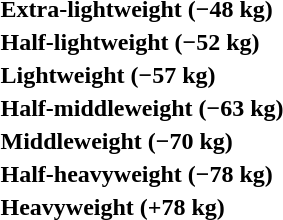<table>
<tr>
<th rowspan=2 style="text-align:left;">Extra-lightweight (−48 kg)</th>
<td rowspan=2></td>
<td rowspan=2></td>
<td></td>
</tr>
<tr>
<td></td>
</tr>
<tr>
<th rowspan=2 style="text-align:left;">Half-lightweight (−52 kg)</th>
<td rowspan=2></td>
<td rowspan=2></td>
<td></td>
</tr>
<tr>
<td></td>
</tr>
<tr>
<th rowspan=2 style="text-align:left;">Lightweight (−57 kg)</th>
<td rowspan=2></td>
<td rowspan=2></td>
<td></td>
</tr>
<tr>
<td></td>
</tr>
<tr>
<th rowspan=2 style="text-align:left;">Half-middleweight (−63 kg)</th>
<td rowspan=2></td>
<td rowspan=2></td>
<td></td>
</tr>
<tr>
<td></td>
</tr>
<tr>
<th rowspan=2 style="text-align:left;">Middleweight (−70 kg)</th>
<td rowspan=2></td>
<td rowspan=2></td>
<td></td>
</tr>
<tr>
<td></td>
</tr>
<tr>
<th rowspan=2 style="text-align:left;">Half-heavyweight (−78 kg)</th>
<td rowspan=2></td>
<td rowspan=2></td>
<td></td>
</tr>
<tr>
<td></td>
</tr>
<tr>
<th rowspan=2 style="text-align:left;">Heavyweight (+78 kg)</th>
<td rowspan=2></td>
<td rowspan=2></td>
<td></td>
</tr>
<tr>
<td></td>
</tr>
</table>
